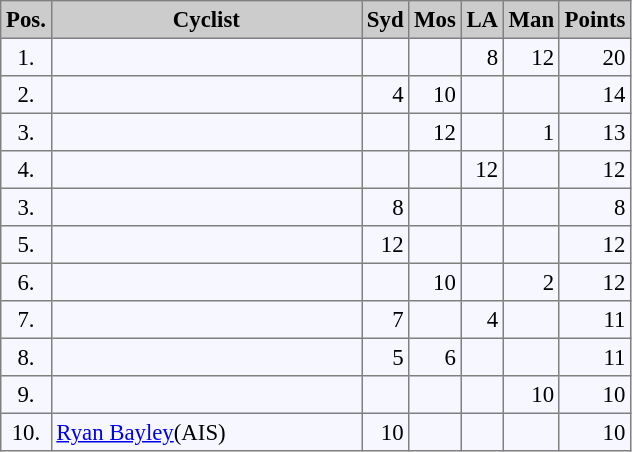<table bgcolor="#f7f8ff" cellpadding="3" cellspacing="0" border="1" style="font-size: 95%; border: gray solid 1px; border-collapse: collapse;">
<tr bgcolor="#CCCCCC">
<td align="center" width="10"><strong>Pos.</strong></td>
<td align="center" width="200"><strong>Cyclist</strong></td>
<td align="center" width="20"><strong>Syd</strong></td>
<td align="center" width="20"><strong>Mos</strong></td>
<td align="center" width="20"><strong>LA</strong></td>
<td align="center" width="20"><strong>Man</strong></td>
<td align="center" width="20"><strong>Points</strong></td>
</tr>
<tr align="left">
<td align="center">1.</td>
<td></td>
<td align="right"></td>
<td align="right"></td>
<td align="right">8</td>
<td align="right">12</td>
<td align="right">20</td>
</tr>
<tr align="left">
<td align="center">2.</td>
<td></td>
<td align="right">4</td>
<td align="right">10</td>
<td align="right"></td>
<td align="right"></td>
<td align="right">14</td>
</tr>
<tr align="left">
<td align="center">3.</td>
<td></td>
<td align="right"></td>
<td align="right">12</td>
<td align="right"></td>
<td align="right">1</td>
<td align="right">13</td>
</tr>
<tr align="left">
<td align="center">4.</td>
<td></td>
<td align="right"></td>
<td align="right"></td>
<td align="right">12</td>
<td align="right"></td>
<td align="right">12</td>
</tr>
<tr align="left">
<td align="center">3.</td>
<td></td>
<td align="right">8</td>
<td align="right"></td>
<td align="right"></td>
<td align="right"></td>
<td align="right">8</td>
</tr>
<tr align="left">
<td align="center">5.</td>
<td></td>
<td align="right">12</td>
<td align="right"></td>
<td align="right"></td>
<td align="right"></td>
<td align="right">12</td>
</tr>
<tr align="left">
<td align="center">6.</td>
<td></td>
<td align="right"></td>
<td align="right">10</td>
<td align="right"></td>
<td align="right">2</td>
<td align="right">12</td>
</tr>
<tr align="left">
<td align="center">7.</td>
<td></td>
<td align="right">7</td>
<td align="right"></td>
<td align="right">4</td>
<td align="right"></td>
<td align="right">11</td>
</tr>
<tr align="left">
<td align="center">8.</td>
<td></td>
<td align="right">5</td>
<td align="right">6</td>
<td align="right"></td>
<td align="right"></td>
<td align="right">11</td>
</tr>
<tr align="left">
<td align="center">9.</td>
<td></td>
<td align="right"></td>
<td align="right"></td>
<td align="right"></td>
<td align="right">10</td>
<td align="right">10</td>
</tr>
<tr align="left">
<td align="center">10.</td>
<td><a href='#'>Ryan Bayley</a>(AIS)</td>
<td align="right">10</td>
<td align="right"></td>
<td align="right"></td>
<td align="right"></td>
<td align="right">10</td>
</tr>
</table>
